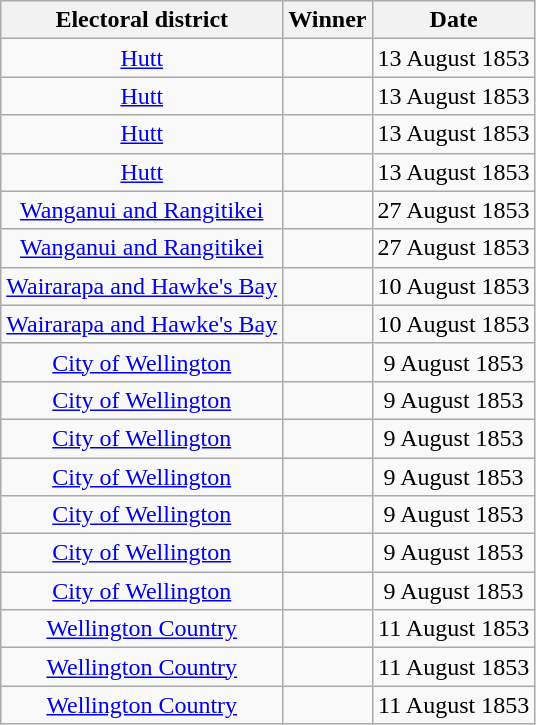<table class="wikitable sortable" style="text-align:center;">
<tr>
<th>Electoral district</th>
<th>Winner</th>
<th>Date</th>
</tr>
<tr>
<td><a href='#'>Hutt</a></td>
<td></td>
<td>13 August 1853</td>
</tr>
<tr>
<td><a href='#'>Hutt</a></td>
<td></td>
<td>13 August 1853</td>
</tr>
<tr>
<td><a href='#'>Hutt</a></td>
<td></td>
<td>13 August 1853</td>
</tr>
<tr>
<td><a href='#'>Hutt</a></td>
<td></td>
<td>13 August 1853</td>
</tr>
<tr>
<td><a href='#'>Wanganui and Rangitikei</a></td>
<td></td>
<td>27 August 1853</td>
</tr>
<tr>
<td><a href='#'>Wanganui and Rangitikei</a></td>
<td></td>
<td>27 August 1853</td>
</tr>
<tr>
<td><a href='#'>Wairarapa and Hawke's Bay</a></td>
<td></td>
<td>10 August 1853</td>
</tr>
<tr>
<td><a href='#'>Wairarapa and Hawke's Bay</a></td>
<td></td>
<td>10 August 1853</td>
</tr>
<tr>
<td><a href='#'>City of Wellington</a></td>
<td></td>
<td>9 August 1853</td>
</tr>
<tr>
<td><a href='#'>City of Wellington</a></td>
<td></td>
<td>9 August 1853</td>
</tr>
<tr>
<td><a href='#'>City of Wellington</a></td>
<td></td>
<td>9 August 1853</td>
</tr>
<tr>
<td><a href='#'>City of Wellington</a></td>
<td></td>
<td>9 August 1853</td>
</tr>
<tr>
<td><a href='#'>City of Wellington</a></td>
<td></td>
<td>9 August 1853</td>
</tr>
<tr>
<td><a href='#'>City of Wellington</a></td>
<td></td>
<td>9 August 1853</td>
</tr>
<tr>
<td><a href='#'>City of Wellington</a></td>
<td></td>
<td>9 August 1853</td>
</tr>
<tr>
<td><a href='#'>Wellington Country</a></td>
<td></td>
<td>11 August 1853</td>
</tr>
<tr>
<td><a href='#'>Wellington Country</a></td>
<td></td>
<td>11 August 1853</td>
</tr>
<tr>
<td><a href='#'>Wellington Country</a></td>
<td></td>
<td>11 August 1853</td>
</tr>
</table>
